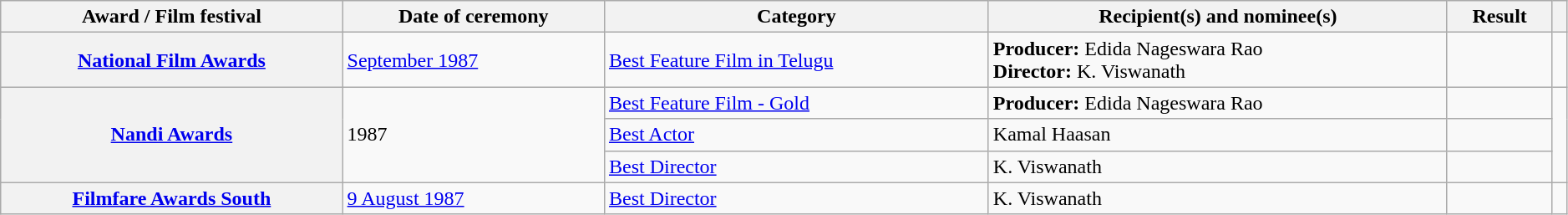<table class="wikitable sortable" width="99%">
<tr>
<th scope="col">Award / Film festival</th>
<th scope="col">Date of ceremony</th>
<th scope="col">Category</th>
<th scope="col">Recipient(s) and nominee(s)</th>
<th scope="col">Result</th>
<th scope="col" class="unsortable"></th>
</tr>
<tr>
<th><a href='#'>National Film Awards</a></th>
<td><a href='#'>September 1987</a></td>
<td><a href='#'>Best Feature Film in Telugu</a></td>
<td><strong>Producer:</strong> Edida Nageswara Rao <br> <strong>Director:</strong> K. Viswanath</td>
<td></td>
<td style="text-align:center;"></td>
</tr>
<tr>
<th scope=row rowspan="3"><a href='#'>Nandi Awards</a></th>
<td rowspan="3">1987</td>
<td><a href='#'>Best Feature Film - Gold</a></td>
<td><strong>Producer:</strong> Edida Nageswara Rao</td>
<td></td>
<td style="text-align:center;" rowspan="3"></td>
</tr>
<tr>
<td><a href='#'>Best Actor</a></td>
<td>Kamal Haasan</td>
<td></td>
</tr>
<tr>
<td><a href='#'>Best Director</a></td>
<td>K. Viswanath</td>
<td></td>
</tr>
<tr>
<th><a href='#'>Filmfare Awards South</a></th>
<td><a href='#'>9 August 1987</a></td>
<td><a href='#'>Best Director</a></td>
<td>K. Viswanath</td>
<td></td>
<td style="text-align:center;"></td>
</tr>
</table>
